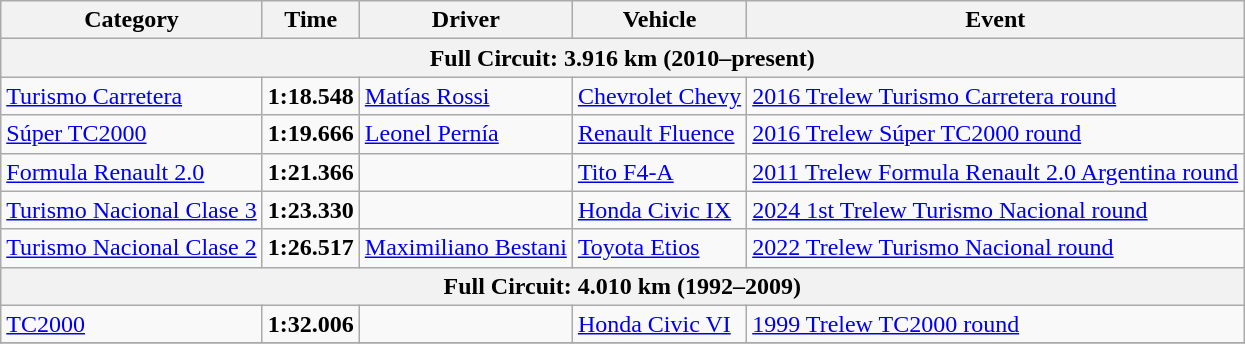<table class="wikitable">
<tr>
<th>Category</th>
<th>Time</th>
<th>Driver</th>
<th>Vehicle</th>
<th>Event</th>
</tr>
<tr>
<th colspan=5>Full Circuit: 3.916 km (2010–present)</th>
</tr>
<tr>
<td><a href='#'>Turismo Carretera</a></td>
<td><strong>1:18.548</strong></td>
<td><a href='#'>Matías Rossi</a></td>
<td><a href='#'>Chevrolet Chevy</a></td>
<td><a href='#'>2016 Trelew Turismo Carretera round</a></td>
</tr>
<tr>
<td><a href='#'>Súper TC2000</a></td>
<td><strong>1:19.666</strong></td>
<td><a href='#'>Leonel Pernía</a></td>
<td><a href='#'>Renault Fluence</a></td>
<td><a href='#'>2016 Trelew Súper TC2000 round</a></td>
</tr>
<tr>
<td><a href='#'>Formula Renault 2.0</a></td>
<td><strong>1:21.366</strong></td>
<td></td>
<td><a href='#'>Tito F4-A</a></td>
<td><a href='#'>2011 Trelew Formula Renault 2.0 Argentina round</a></td>
</tr>
<tr>
<td><a href='#'>Turismo Nacional Clase 3</a></td>
<td><strong>1:23.330</strong></td>
<td></td>
<td><a href='#'>Honda Civic IX</a></td>
<td><a href='#'>2024 1st Trelew Turismo Nacional round</a></td>
</tr>
<tr>
<td><a href='#'>Turismo Nacional Clase 2</a></td>
<td><strong>1:26.517</strong></td>
<td><a href='#'>Maximiliano Bestani</a></td>
<td><a href='#'>Toyota Etios</a></td>
<td><a href='#'>2022 Trelew Turismo Nacional round</a></td>
</tr>
<tr>
<th colspan=5>Full Circuit: 4.010 km (1992–2009)</th>
</tr>
<tr>
<td><a href='#'>TC2000</a></td>
<td><strong>1:32.006</strong></td>
<td></td>
<td><a href='#'>Honda Civic VI</a></td>
<td><a href='#'>1999 Trelew TC2000 round</a></td>
</tr>
<tr>
</tr>
</table>
